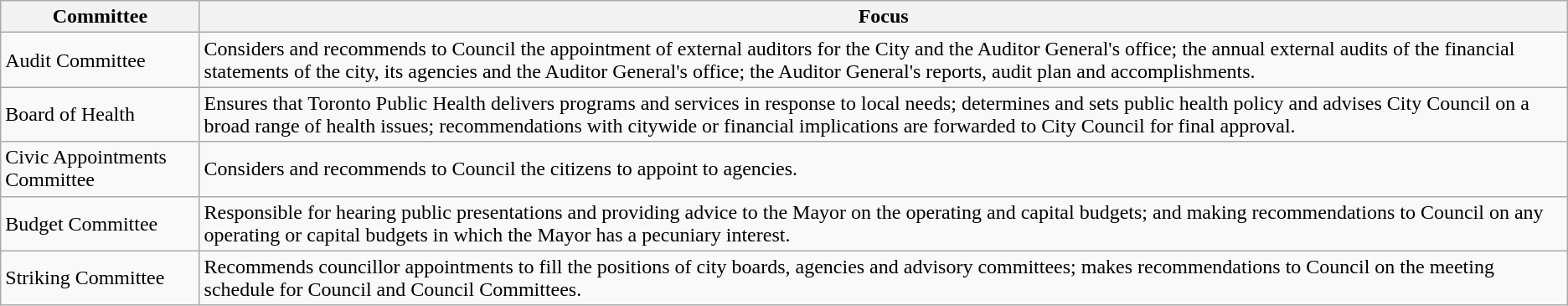<table class="wikitable">
<tr>
<th>Committee</th>
<th>Focus</th>
</tr>
<tr>
<td>Audit Committee</td>
<td>Considers and recommends to Council the appointment of external auditors for the City and the Auditor General's office; the annual external audits of the financial statements of the city, its agencies and the Auditor General's office; the Auditor General's reports, audit plan and accomplishments.</td>
</tr>
<tr>
<td>Board of Health</td>
<td>Ensures that Toronto Public Health delivers programs and services in response to local needs; determines and sets public health policy and advises City Council on a broad range of health issues; recommendations with citywide or financial implications are forwarded to City Council for final approval.</td>
</tr>
<tr>
<td>Civic Appointments Committee</td>
<td>Considers and recommends to Council the citizens to appoint to agencies.</td>
</tr>
<tr>
<td>Budget Committee</td>
<td>Responsible for hearing public presentations and providing advice to the Mayor on the operating and capital budgets; and making recommendations to Council on any operating or capital budgets in which the Mayor has a pecuniary interest.</td>
</tr>
<tr>
<td>Striking Committee</td>
<td>Recommends councillor appointments to fill the positions of city boards, agencies and advisory committees; makes recommendations to Council on the meeting schedule for Council and Council Committees.</td>
</tr>
</table>
